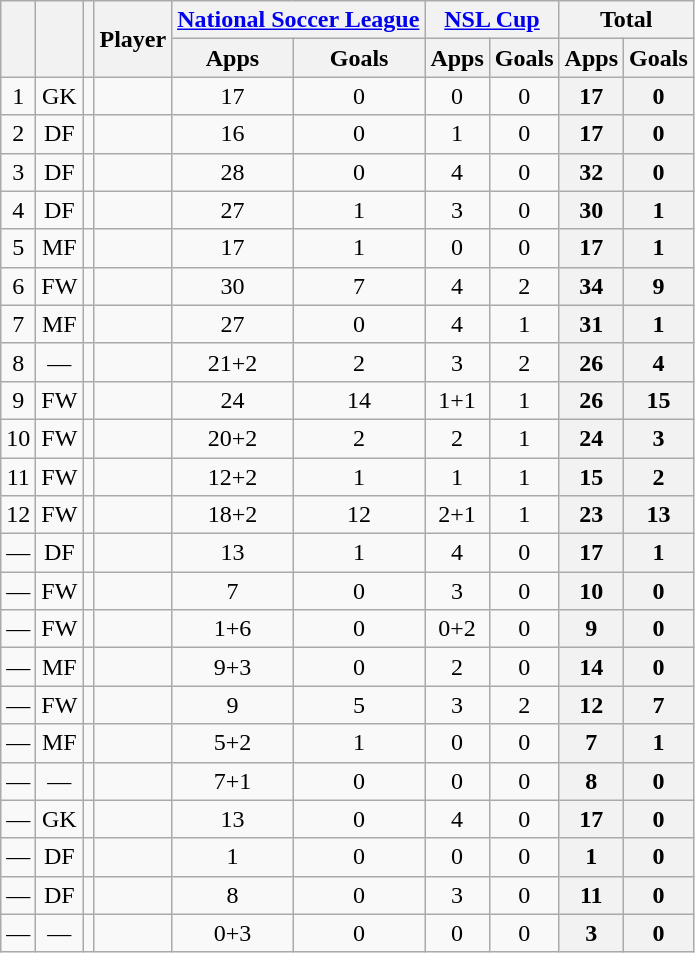<table class="wikitable sortable" style="text-align:center">
<tr>
<th rowspan="2"></th>
<th rowspan="2"></th>
<th rowspan="2"></th>
<th rowspan="2">Player</th>
<th colspan="2"><a href='#'>National Soccer League</a></th>
<th colspan="2"><a href='#'>NSL Cup</a></th>
<th colspan="2">Total</th>
</tr>
<tr>
<th>Apps</th>
<th>Goals</th>
<th>Apps</th>
<th>Goals</th>
<th>Apps</th>
<th>Goals</th>
</tr>
<tr>
<td>1</td>
<td>GK</td>
<td></td>
<td align="left"><br></td>
<td>17</td>
<td>0<br></td>
<td>0</td>
<td>0<br></td>
<th>17</th>
<th>0</th>
</tr>
<tr>
<td>2</td>
<td>DF</td>
<td></td>
<td align="left"><br></td>
<td>16</td>
<td>0<br></td>
<td>1</td>
<td>0<br></td>
<th>17</th>
<th>0</th>
</tr>
<tr>
<td>3</td>
<td>DF</td>
<td></td>
<td align="left"><br></td>
<td>28</td>
<td>0<br></td>
<td>4</td>
<td>0<br></td>
<th>32</th>
<th>0</th>
</tr>
<tr>
<td>4</td>
<td>DF</td>
<td></td>
<td align="left"><br></td>
<td>27</td>
<td>1<br></td>
<td>3</td>
<td>0<br></td>
<th>30</th>
<th>1</th>
</tr>
<tr>
<td>5</td>
<td>MF</td>
<td></td>
<td align="left"><br></td>
<td>17</td>
<td>1<br></td>
<td>0</td>
<td>0<br></td>
<th>17</th>
<th>1</th>
</tr>
<tr>
<td>6</td>
<td>FW</td>
<td></td>
<td align="left"><br></td>
<td>30</td>
<td>7<br></td>
<td>4</td>
<td>2<br></td>
<th>34</th>
<th>9</th>
</tr>
<tr>
<td>7</td>
<td>MF</td>
<td></td>
<td align="left"><br></td>
<td>27</td>
<td>0<br></td>
<td>4</td>
<td>1<br></td>
<th>31</th>
<th>1</th>
</tr>
<tr>
<td>8</td>
<td>—</td>
<td></td>
<td align="left"><br></td>
<td>21+2</td>
<td>2<br></td>
<td>3</td>
<td>2<br></td>
<th>26</th>
<th>4</th>
</tr>
<tr>
<td>9</td>
<td>FW</td>
<td></td>
<td align="left"><br></td>
<td>24</td>
<td>14<br></td>
<td>1+1</td>
<td>1<br></td>
<th>26</th>
<th>15</th>
</tr>
<tr>
<td>10</td>
<td>FW</td>
<td></td>
<td align="left"><br></td>
<td>20+2</td>
<td>2<br></td>
<td>2</td>
<td>1<br></td>
<th>24</th>
<th>3</th>
</tr>
<tr>
<td>11</td>
<td>FW</td>
<td></td>
<td align="left"><br></td>
<td>12+2</td>
<td>1<br></td>
<td>1</td>
<td>1<br></td>
<th>15</th>
<th>2</th>
</tr>
<tr>
<td>12</td>
<td>FW</td>
<td></td>
<td align="left"><br></td>
<td>18+2</td>
<td>12<br></td>
<td>2+1</td>
<td>1<br></td>
<th>23</th>
<th>13</th>
</tr>
<tr>
<td>—</td>
<td>DF</td>
<td></td>
<td align="left"><br></td>
<td>13</td>
<td>1<br></td>
<td>4</td>
<td>0<br></td>
<th>17</th>
<th>1</th>
</tr>
<tr>
<td>—</td>
<td>FW</td>
<td></td>
<td align="left"><br></td>
<td>7</td>
<td>0<br></td>
<td>3</td>
<td>0<br></td>
<th>10</th>
<th>0</th>
</tr>
<tr>
<td>—</td>
<td>FW</td>
<td></td>
<td align="left"><br></td>
<td>1+6</td>
<td>0<br></td>
<td>0+2</td>
<td>0<br></td>
<th>9</th>
<th>0</th>
</tr>
<tr>
<td>—</td>
<td>MF</td>
<td></td>
<td align="left"><br></td>
<td>9+3</td>
<td>0<br></td>
<td>2</td>
<td>0<br></td>
<th>14</th>
<th>0</th>
</tr>
<tr>
<td>—</td>
<td>FW</td>
<td></td>
<td align="left"><br></td>
<td>9</td>
<td>5<br></td>
<td>3</td>
<td>2<br></td>
<th>12</th>
<th>7</th>
</tr>
<tr>
<td>—</td>
<td>MF</td>
<td></td>
<td align="left"><br></td>
<td>5+2</td>
<td>1<br></td>
<td>0</td>
<td>0<br></td>
<th>7</th>
<th>1</th>
</tr>
<tr>
<td>—</td>
<td>—</td>
<td></td>
<td align="left"><br></td>
<td>7+1</td>
<td>0<br></td>
<td>0</td>
<td>0<br></td>
<th>8</th>
<th>0</th>
</tr>
<tr>
<td>—</td>
<td>GK</td>
<td></td>
<td align="left"><br></td>
<td>13</td>
<td>0<br></td>
<td>4</td>
<td>0<br></td>
<th>17</th>
<th>0</th>
</tr>
<tr>
<td>—</td>
<td>DF</td>
<td></td>
<td align="left"><br></td>
<td>1</td>
<td>0<br></td>
<td>0</td>
<td>0<br></td>
<th>1</th>
<th>0</th>
</tr>
<tr>
<td>—</td>
<td>DF</td>
<td></td>
<td align="left"><br></td>
<td>8</td>
<td>0<br></td>
<td>3</td>
<td>0<br></td>
<th>11</th>
<th>0</th>
</tr>
<tr>
<td>—</td>
<td>—</td>
<td></td>
<td align="left"><br></td>
<td>0+3</td>
<td>0<br></td>
<td>0</td>
<td>0<br></td>
<th>3</th>
<th>0</th>
</tr>
</table>
